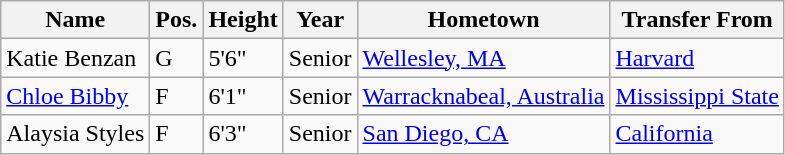<table class="wikitable sortable" border="1">
<tr>
<th>Name</th>
<th>Pos.</th>
<th>Height</th>
<th>Year</th>
<th>Hometown</th>
<th class="unsortable">Transfer From</th>
</tr>
<tr>
<td>Katie Benzan</td>
<td>G</td>
<td>5'6"</td>
<td>Senior</td>
<td><a href='#'>Wellesley, MA</a></td>
<td><a href='#'>Harvard</a></td>
</tr>
<tr>
<td><a href='#'>Chloe Bibby</a></td>
<td>F</td>
<td>6'1"</td>
<td>Senior</td>
<td><a href='#'>Warracknabeal, Australia</a></td>
<td><a href='#'>Mississippi State</a></td>
</tr>
<tr>
<td>Alaysia Styles</td>
<td>F</td>
<td>6'3"</td>
<td>Senior</td>
<td><a href='#'>San Diego, CA</a></td>
<td><a href='#'>California</a></td>
</tr>
</table>
